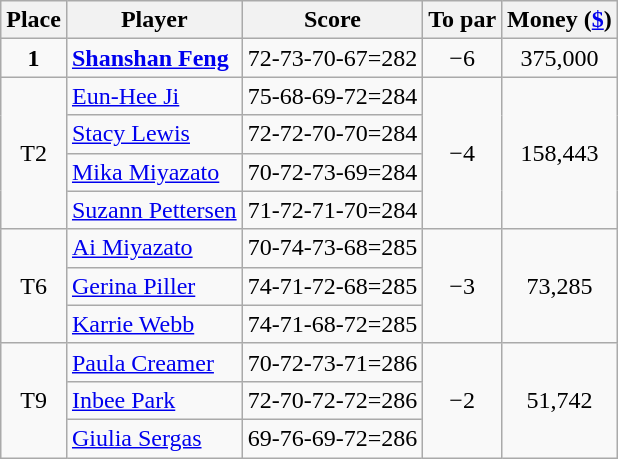<table class="wikitable">
<tr>
<th>Place</th>
<th>Player</th>
<th>Score</th>
<th>To par</th>
<th>Money (<a href='#'>$</a>)</th>
</tr>
<tr>
<td align=center><strong>1</strong></td>
<td> <strong><a href='#'>Shanshan Feng</a></strong></td>
<td>72-73-70-67=282</td>
<td align=center>−6</td>
<td align=center>375,000</td>
</tr>
<tr>
<td align=center rowspan=4>T2</td>
<td> <a href='#'>Eun-Hee Ji</a></td>
<td>75-68-69-72=284</td>
<td align=center rowspan=4>−4</td>
<td align=center rowspan=4>158,443</td>
</tr>
<tr>
<td> <a href='#'>Stacy Lewis</a></td>
<td>72-72-70-70=284</td>
</tr>
<tr>
<td> <a href='#'>Mika Miyazato</a></td>
<td>70-72-73-69=284</td>
</tr>
<tr>
<td> <a href='#'>Suzann Pettersen</a></td>
<td>71-72-71-70=284</td>
</tr>
<tr>
<td align=center rowspan=3>T6</td>
<td> <a href='#'>Ai Miyazato</a></td>
<td>70-74-73-68=285</td>
<td align=center rowspan=3>−3</td>
<td align=center rowspan=3>73,285</td>
</tr>
<tr>
<td> <a href='#'>Gerina Piller</a></td>
<td>74-71-72-68=285</td>
</tr>
<tr>
<td> <a href='#'>Karrie Webb</a></td>
<td>74-71-68-72=285</td>
</tr>
<tr>
<td align=center rowspan=3>T9</td>
<td> <a href='#'>Paula Creamer</a></td>
<td>70-72-73-71=286</td>
<td align=center rowspan=3>−2</td>
<td align=center rowspan=3>51,742</td>
</tr>
<tr>
<td> <a href='#'>Inbee Park</a></td>
<td>72-70-72-72=286</td>
</tr>
<tr>
<td> <a href='#'>Giulia Sergas</a></td>
<td>69-76-69-72=286</td>
</tr>
</table>
